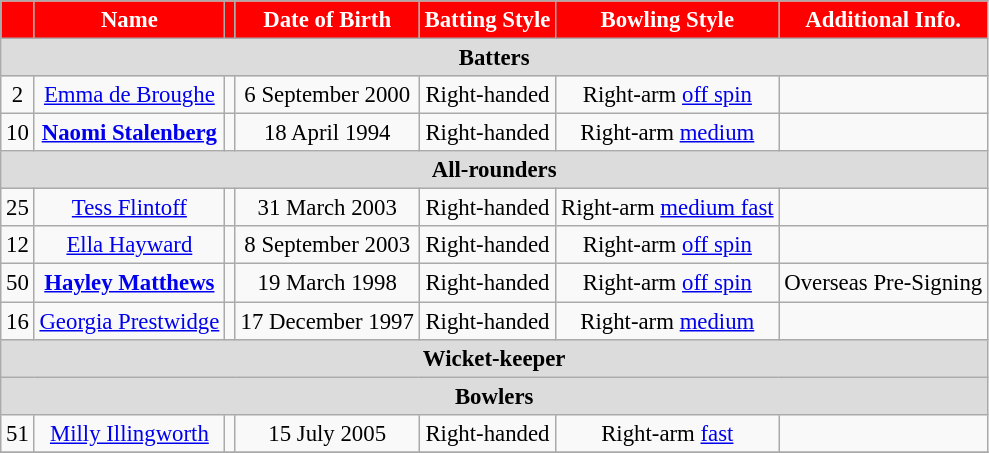<table class="wikitable" style="font-size:95%;">
<tr>
<th style="background:red; color:white; text-align:center;"></th>
<th style="background:red; color:white; text-align:center;">Name</th>
<th style="background:red; color:white; text-align:center;"></th>
<th style="background:red; color:white; text-align:center;">Date of Birth</th>
<th style="background:red; color:white; text-align:center;">Batting Style</th>
<th style="background:red; color:white; text-align:center;">Bowling Style</th>
<th style="background:red; color:white; text-align:center;">Additional Info.</th>
</tr>
<tr>
<th colspan="7" style="background: #DCDCDC; text-align:center;">Batters</th>
</tr>
<tr align="center">
<td>2</td>
<td><a href='#'>Emma de Broughe</a></td>
<td></td>
<td>6 September 2000</td>
<td>Right-handed</td>
<td>Right-arm <a href='#'>off spin</a></td>
<td></td>
</tr>
<tr align="center">
<td>10</td>
<td><strong><a href='#'>Naomi Stalenberg</a></strong></td>
<td></td>
<td>18 April 1994</td>
<td>Right-handed</td>
<td>Right-arm <a href='#'>medium</a></td>
<td></td>
</tr>
<tr>
<th colspan="7" style="background: #DCDCDC; text-align:center;">All-rounders</th>
</tr>
<tr align="center">
<td>25</td>
<td><a href='#'>Tess Flintoff</a></td>
<td></td>
<td>31 March 2003</td>
<td>Right-handed</td>
<td>Right-arm <a href='#'>medium fast</a></td>
<td></td>
</tr>
<tr align="center">
<td>12</td>
<td><a href='#'>Ella Hayward</a></td>
<td></td>
<td>8 September 2003</td>
<td>Right-handed</td>
<td>Right-arm <a href='#'>off spin</a></td>
<td></td>
</tr>
<tr align="center">
<td>50</td>
<td><strong><a href='#'>Hayley Matthews</a></strong></td>
<td></td>
<td>19 March 1998</td>
<td>Right-handed</td>
<td>Right-arm <a href='#'>off spin</a></td>
<td>Overseas Pre-Signing</td>
</tr>
<tr align="center">
<td>16</td>
<td><a href='#'>Georgia Prestwidge</a></td>
<td></td>
<td>17 December 1997</td>
<td>Right-handed</td>
<td>Right-arm <a href='#'>medium</a></td>
<td></td>
</tr>
<tr>
<th colspan="7" style="background: #DCDCDC; text-align:center;">Wicket-keeper</th>
</tr>
<tr>
<th colspan="7" style="background: #DCDCDC; text-align:center;">Bowlers</th>
</tr>
<tr align="center">
<td>51</td>
<td><a href='#'>Milly Illingworth</a></td>
<td></td>
<td>15 July 2005</td>
<td>Right-handed</td>
<td>Right-arm <a href='#'>fast</a></td>
<td></td>
</tr>
<tr>
</tr>
</table>
